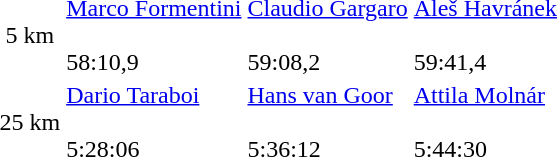<table>
<tr>
<td align=center>5 km</td>
<td><a href='#'>Marco Formentini</a> <br><br> 58:10,9</td>
<td><a href='#'>Claudio Gargaro</a> <br><br> 59:08,2</td>
<td><a href='#'>Aleš Havránek</a> <br><br> 59:41,4</td>
</tr>
<tr>
<td align=center>25 km</td>
<td><a href='#'>Dario Taraboi</a> <br><br> 5:28:06</td>
<td><a href='#'>Hans van Goor</a> <br><br> 5:36:12</td>
<td><a href='#'>Attila Molnár</a> <br><br> 5:44:30</td>
</tr>
</table>
